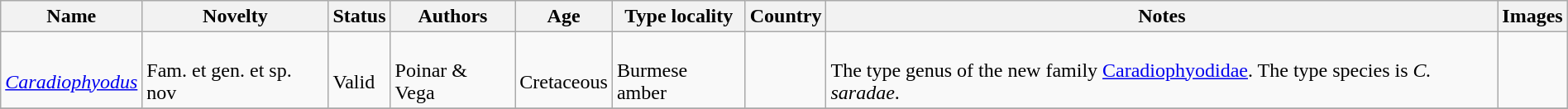<table class="wikitable sortable" align="center" width="100%">
<tr>
<th>Name</th>
<th>Novelty</th>
<th>Status</th>
<th>Authors</th>
<th>Age</th>
<th>Type locality</th>
<th>Country</th>
<th>Notes</th>
<th>Images</th>
</tr>
<tr>
<td><br><em><a href='#'>Caradiophyodus</a></em></td>
<td><br>Fam. et gen. et sp. nov</td>
<td><br>Valid</td>
<td><br>Poinar & Vega</td>
<td><br>Cretaceous</td>
<td><br>Burmese amber</td>
<td><br></td>
<td><br>The type genus of the new family <a href='#'>Caradiophyodidae</a>. The type species is <em>C. saradae</em>.</td>
<td></td>
</tr>
<tr>
</tr>
</table>
